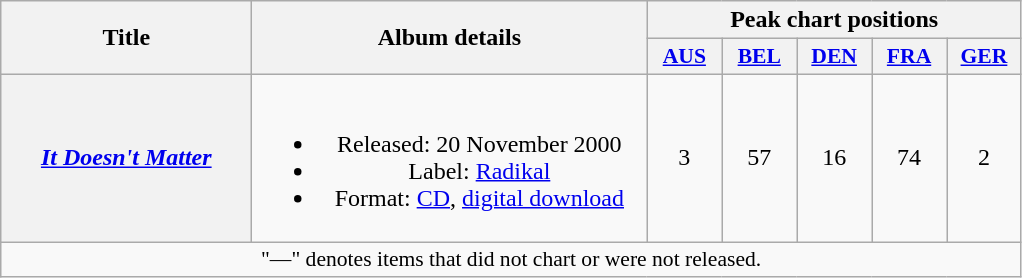<table class="wikitable plainrowheaders" style="text-align:center;" border="1">
<tr>
<th scope="col" rowspan="2" style="width:10em;">Title</th>
<th scope="col" rowspan="2" style="width:16em;">Album details</th>
<th scope="col" colspan="5">Peak chart positions</th>
</tr>
<tr>
<th scope="col" style="width:3em;font-size:90%;"><a href='#'>AUS</a></th>
<th scope="col" style="width:3em;font-size:90%;"><a href='#'>BEL</a></th>
<th scope="col" style="width:3em;font-size:90%;"><a href='#'>DEN</a></th>
<th scope="col" style="width:3em;font-size:90%;"><a href='#'>FRA</a></th>
<th scope="col" style="width:3em;font-size:90%;"><a href='#'>GER</a></th>
</tr>
<tr>
<th scope="row"><em><a href='#'>It Doesn't Matter</a></em></th>
<td><br><ul><li>Released: 20 November 2000</li><li>Label: <a href='#'>Radikal</a></li><li>Format: <a href='#'>CD</a>, <a href='#'>digital download</a></li></ul></td>
<td>3</td>
<td>57</td>
<td>16</td>
<td>74</td>
<td>2</td>
</tr>
<tr>
<td colspan="14" style="font-size:90%">"—" denotes items that did not chart or were not released.</td>
</tr>
</table>
